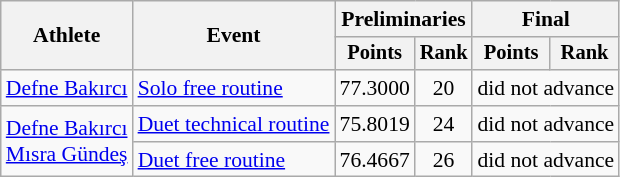<table class=wikitable style="font-size:90%">
<tr>
<th rowspan="2">Athlete</th>
<th rowspan="2">Event</th>
<th colspan="2">Preliminaries</th>
<th colspan="2">Final</th>
</tr>
<tr style="font-size:95%">
<th>Points</th>
<th>Rank</th>
<th>Points</th>
<th>Rank</th>
</tr>
<tr align=center>
<td align=left><a href='#'>Defne Bakırcı</a></td>
<td align=left><a href='#'>Solo free routine</a></td>
<td>77.3000</td>
<td>20</td>
<td colspan=2>did not advance</td>
</tr>
<tr align=center>
<td align=left rowspan=2><a href='#'>Defne Bakırcı</a><br><a href='#'>Mısra Gündeş</a></td>
<td align=left><a href='#'>Duet technical routine</a></td>
<td>75.8019</td>
<td>24</td>
<td colspan=2>did not advance</td>
</tr>
<tr align=center>
<td align=left><a href='#'>Duet free routine</a></td>
<td>76.4667</td>
<td>26</td>
<td colspan=2>did not advance</td>
</tr>
</table>
